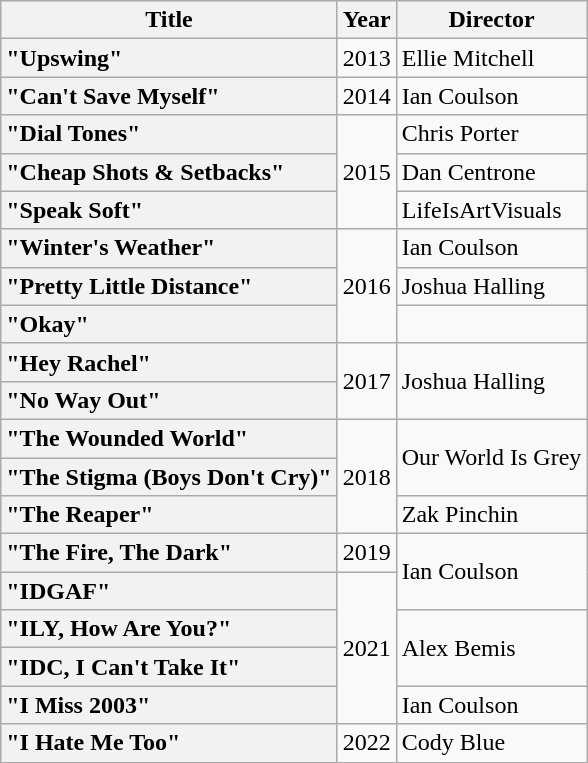<table class="wikitable plainrowheaders" style="text-align:center;">
<tr>
<th scope=col>Title</th>
<th scope=col>Year</th>
<th scope=col>Director</th>
</tr>
<tr>
<th scope="row" style="text-align:left;">"Upswing"</th>
<td style="text-align:center;">2013</td>
<td style="text-align:left;">Ellie Mitchell</td>
</tr>
<tr>
<th scope="row" style="text-align:left;">"Can't Save Myself"</th>
<td style="text-align:center;">2014</td>
<td style="text-align:left;">Ian Coulson</td>
</tr>
<tr>
<th scope="row" style="text-align:left;">"Dial Tones"</th>
<td rowspan="3" style="text-align:center;">2015</td>
<td style="text-align:left;">Chris Porter</td>
</tr>
<tr>
<th scope="row" style="text-align:left;">"Cheap Shots & Setbacks"</th>
<td style="text-align:left;">Dan Centrone</td>
</tr>
<tr>
<th scope="row" style="text-align:left;">"Speak Soft"</th>
<td style="text-align:left;">LifeIsArtVisuals</td>
</tr>
<tr>
<th scope="row" style="text-align:left;">"Winter's Weather"</th>
<td rowspan="3" style="text-align:center;">2016</td>
<td style="text-align:left;">Ian Coulson</td>
</tr>
<tr>
<th scope="row" style="text-align:left;">"Pretty Little Distance"</th>
<td style="text-align:left;">Joshua Halling</td>
</tr>
<tr>
<th scope="row" style="text-align:left;">"Okay"</th>
<td style="text-align:left;"></td>
</tr>
<tr>
<th scope="row" style="text-align:left;">"Hey Rachel"</th>
<td rowspan="2" style="text-align:center;">2017</td>
<td rowspan="2" style="text-align:left;">Joshua Halling</td>
</tr>
<tr>
<th scope="row" style="text-align:left;">"No Way Out"</th>
</tr>
<tr>
<th scope="row" style="text-align:left;">"The Wounded World"</th>
<td rowspan="3" style="text-align:center;">2018</td>
<td rowspan="2" style="text-align:left;">Our World Is Grey</td>
</tr>
<tr>
<th scope="row" style="text-align:left;">"The Stigma (Boys Don't Cry)"</th>
</tr>
<tr>
<th scope="row" style="text-align:left;">"The Reaper"</th>
<td style="text-align:left;">Zak Pinchin</td>
</tr>
<tr>
<th scope="row" style="text-align:left;">"The Fire, The Dark"</th>
<td style="text-align:center;">2019</td>
<td rowspan="2" style="text-align:left;">Ian Coulson</td>
</tr>
<tr>
<th scope="row" style="text-align:left;">"IDGAF"</th>
<td rowspan="4" style="text-align:center;">2021</td>
</tr>
<tr>
<th scope="row" style="text-align:left;">"ILY, How Are You?"</th>
<td rowspan="2" style="text-align:left;">Alex Bemis</td>
</tr>
<tr>
<th scope="row" style="text-align:left;">"IDC, I Can't Take It"</th>
</tr>
<tr>
<th scope="row" style="text-align:left;">"I Miss 2003"</th>
<td rowspan="1" style="text-align:left;">Ian Coulson</td>
</tr>
<tr>
<th scope="row" style="text-align:left;">"I Hate Me Too"</th>
<td style="text-align:center;">2022</td>
<td style="text-align:left;">Cody Blue</td>
</tr>
</table>
